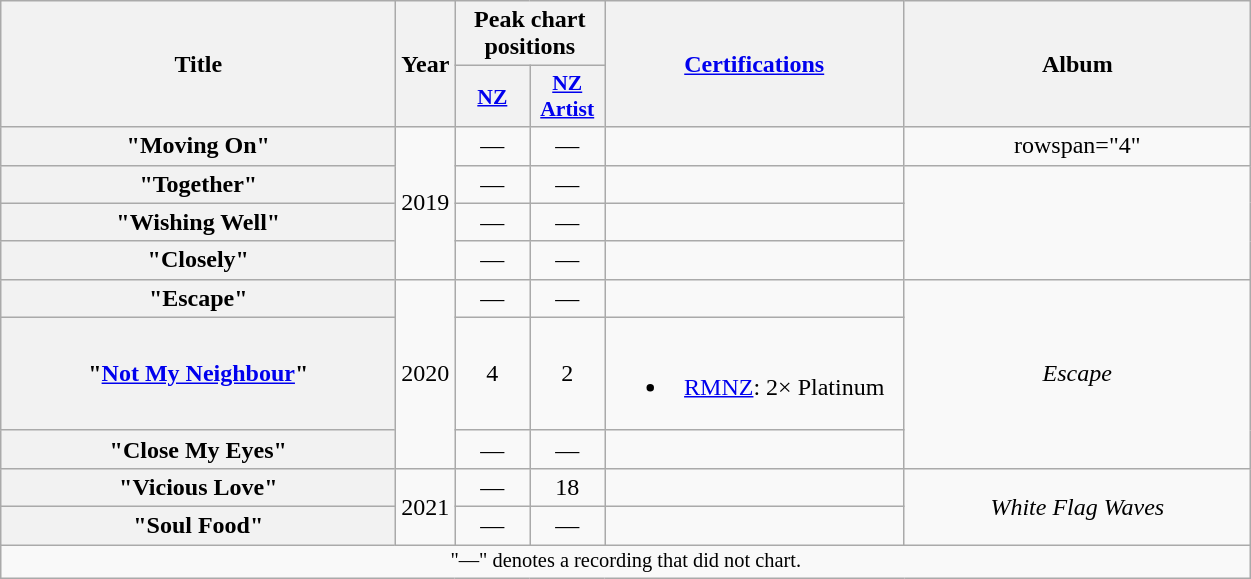<table class="wikitable plainrowheaders" style="text-align:center;">
<tr>
<th scope="col" rowspan="2" style="width:16em;">Title</th>
<th scope="col" rowspan="2" style="width:1em;">Year</th>
<th scope="col" colspan="2">Peak chart positions</th>
<th scope="col" rowspan="2" style="width:12em;"><a href='#'>Certifications</a></th>
<th scope="col" rowspan="2" style="width:14em;">Album</th>
</tr>
<tr>
<th scope="col" style="width:3em;font-size:90%;"><a href='#'>NZ</a><br></th>
<th scope="col" style="width:3em;font-size:90%;"><a href='#'>NZ<br>Artist</a><br></th>
</tr>
<tr>
<th scope="row">"Moving On"</th>
<td rowspan="4">2019</td>
<td>—</td>
<td>—</td>
<td></td>
<td>rowspan="4" </td>
</tr>
<tr>
<th scope="row">"Together"</th>
<td>—</td>
<td>—</td>
<td></td>
</tr>
<tr>
<th scope="row">"Wishing Well"</th>
<td>—</td>
<td>—</td>
<td></td>
</tr>
<tr>
<th scope="row">"Closely"</th>
<td>—</td>
<td>—</td>
<td></td>
</tr>
<tr>
<th scope="row">"Escape"</th>
<td rowspan="3">2020</td>
<td>—</td>
<td>—</td>
<td></td>
<td rowspan="3"><em>Escape</em></td>
</tr>
<tr>
<th scope="row">"<a href='#'>Not My Neighbour</a>"<br></th>
<td>4</td>
<td>2</td>
<td><br><ul><li><a href='#'>RMNZ</a>: 2× Platinum</li></ul></td>
</tr>
<tr>
<th scope="row">"Close My Eyes"</th>
<td>—</td>
<td>—</td>
<td></td>
</tr>
<tr>
<th scope="row">"Vicious Love"</th>
<td rowspan="2">2021</td>
<td>—</td>
<td>18</td>
<td></td>
<td rowspan="2"><em>White Flag Waves</em></td>
</tr>
<tr>
<th scope="row">"Soul Food"</th>
<td>—</td>
<td>—</td>
<td></td>
</tr>
<tr>
<td colspan="8" style="font-size:85%;">"—" denotes a recording that did not chart.</td>
</tr>
</table>
